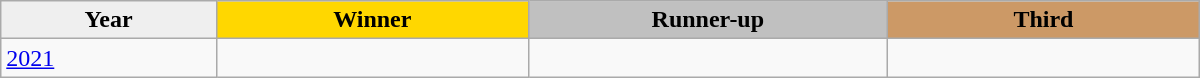<table class="wikitable sortable" style="width:800px;">
<tr>
<th style="width:18%; background:#efefef;">Year</th>
<th style="width:26%; background:gold">Winner</th>
<th style="width:30%; background:silver">Runner-up</th>
<th style="width:26%; background:#CC9966">Third</th>
</tr>
<tr>
<td><a href='#'>2021</a></td>
<td></td>
<td></td>
<td></td>
</tr>
</table>
